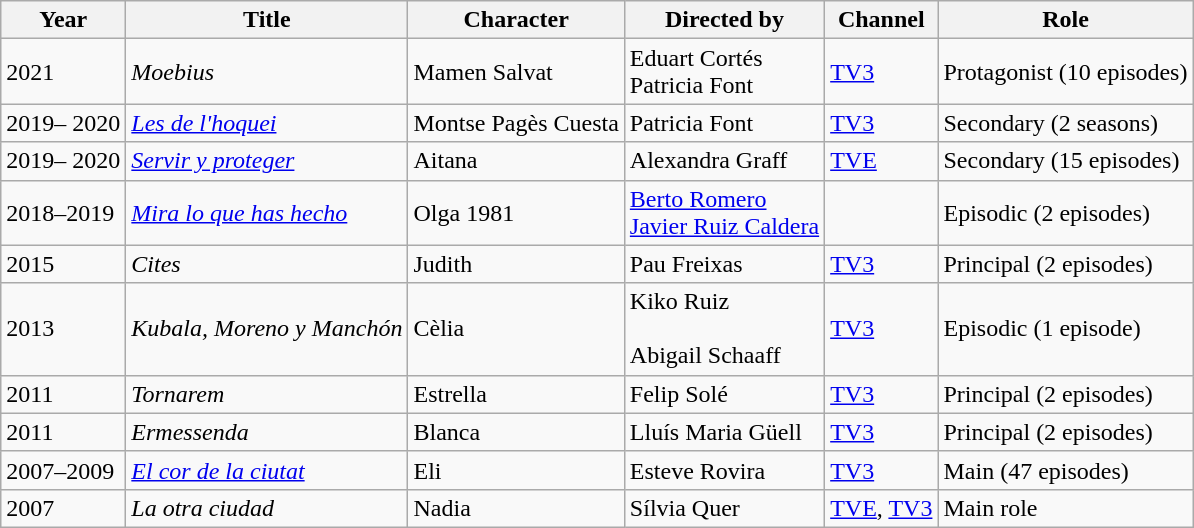<table class="wikitable">
<tr>
<th>Year</th>
<th>Title</th>
<th>Character</th>
<th>Directed by</th>
<th>Channel</th>
<th>Role</th>
</tr>
<tr>
<td>2021</td>
<td><em>Moebius</em></td>
<td>Mamen Salvat</td>
<td>Eduart Cortés<br>Patricia Font</td>
<td><a href='#'>TV3</a></td>
<td>Protagonist (10 episodes)</td>
</tr>
<tr>
<td>2019– 2020</td>
<td><em><a href='#'>Les de l'hoquei</a></em></td>
<td>Montse Pagès Cuesta</td>
<td>Patricia Font</td>
<td><a href='#'>TV3</a></td>
<td>Secondary (2 seasons)</td>
</tr>
<tr>
<td>2019– 2020</td>
<td><em><a href='#'>Servir y proteger</a> </em></td>
<td>Aitana</td>
<td>Alexandra Graff</td>
<td><a href='#'>TVE</a></td>
<td>Secondary (15 episodes)</td>
</tr>
<tr>
<td>2018–2019</td>
<td><em><a href='#'>Mira lo que has hecho</a></em></td>
<td>Olga 1981</td>
<td><a href='#'>Berto Romero</a><br><a href='#'>Javier Ruiz Caldera</a></td>
<td></td>
<td>Episodic (2 episodes)</td>
</tr>
<tr>
<td>2015</td>
<td><em>Cites</em></td>
<td>Judith</td>
<td>Pau Freixas</td>
<td><a href='#'>TV3</a></td>
<td>Principal (2 episodes)</td>
</tr>
<tr>
<td>2013</td>
<td><em>Kubala, Moreno y Manchón</em></td>
<td>Cèlia</td>
<td>Kiko Ruiz<br><br>Abigail Schaaff</td>
<td><a href='#'>TV3</a></td>
<td>Episodic (1 episode)</td>
</tr>
<tr>
<td>2011</td>
<td><em>Tornarem</em></td>
<td>Estrella</td>
<td>Felip Solé</td>
<td><a href='#'>TV3</a></td>
<td>Principal (2 episodes)</td>
</tr>
<tr>
<td>2011</td>
<td><em>Ermessenda</em></td>
<td>Blanca</td>
<td>Lluís Maria Güell</td>
<td><a href='#'>TV3</a></td>
<td>Principal (2 episodes)</td>
</tr>
<tr>
<td>2007–2009</td>
<td><em><a href='#'>El cor de la ciutat</a></em></td>
<td>Eli</td>
<td>Esteve Rovira</td>
<td><a href='#'>TV3</a></td>
<td>Main (47 episodes)</td>
</tr>
<tr>
<td>2007</td>
<td><em>La otra ciudad</em></td>
<td>Nadia</td>
<td>Sílvia Quer</td>
<td><a href='#'>TVE</a>, <a href='#'>TV3</a></td>
<td>Main role</td>
</tr>
</table>
